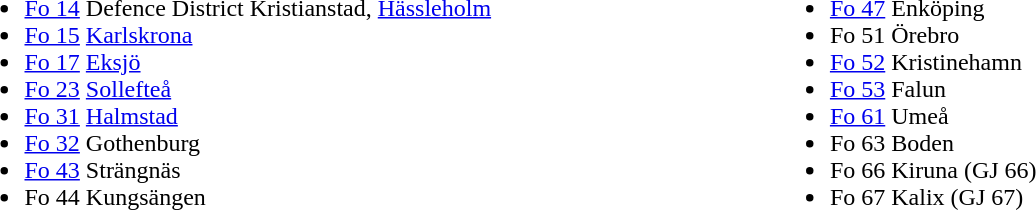<table>
<tr>
<td width="33%" valign="top"><br><ul><li><a href='#'>Fo 14</a> Defence District Kristianstad, <a href='#'>Hässleholm</a></li><li><a href='#'>Fo 15</a> <a href='#'>Karlskrona</a></li><li><a href='#'>Fo 17</a> <a href='#'>Eksjö</a></li><li><a href='#'>Fo 23</a> <a href='#'>Sollefteå</a></li><li><a href='#'>Fo 31</a> <a href='#'>Halmstad</a></li><li><a href='#'>Fo 32</a> Gothenburg</li><li><a href='#'>Fo 43</a> Strängnäs</li><li>Fo 44 Kungsängen</li></ul></td>
<td width="33%" valign="top"><br><ul><li><a href='#'>Fo 47</a> Enköping</li><li>Fo 51 Örebro</li><li><a href='#'>Fo 52</a> Kristinehamn</li><li><a href='#'>Fo 53</a> Falun</li><li><a href='#'>Fo 61</a> Umeå</li><li>Fo 63 Boden</li><li>Fo 66 Kiruna (GJ 66)</li><li>Fo 67 Kalix (GJ 67)</li></ul></td>
</tr>
</table>
